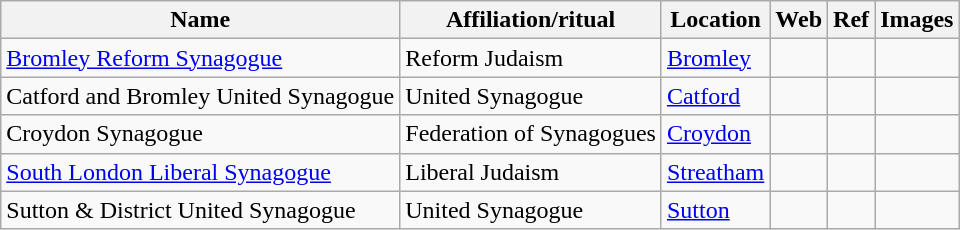<table class="wikitable sortable">
<tr>
<th>Name</th>
<th>Affiliation/ritual</th>
<th>Location</th>
<th>Web</th>
<th>Ref</th>
<th>Images</th>
</tr>
<tr>
<td><a href='#'>Bromley Reform Synagogue</a></td>
<td>Reform Judaism</td>
<td><a href='#'>Bromley</a></td>
<td></td>
<td></td>
<td></td>
</tr>
<tr>
<td>Catford and Bromley United Synagogue</td>
<td>United Synagogue</td>
<td><a href='#'>Catford</a></td>
<td></td>
<td></td>
<td></td>
</tr>
<tr>
<td>Croydon Synagogue</td>
<td>Federation of Synagogues</td>
<td><a href='#'>Croydon</a></td>
<td></td>
<td></td>
<td></td>
</tr>
<tr>
<td><a href='#'>South London Liberal Synagogue</a></td>
<td>Liberal Judaism</td>
<td><a href='#'>Streatham</a></td>
<td></td>
<td></td>
<td></td>
</tr>
<tr>
<td>Sutton & District United Synagogue</td>
<td>United Synagogue</td>
<td><a href='#'>Sutton</a></td>
<td></td>
<td></td>
<td></td>
</tr>
</table>
